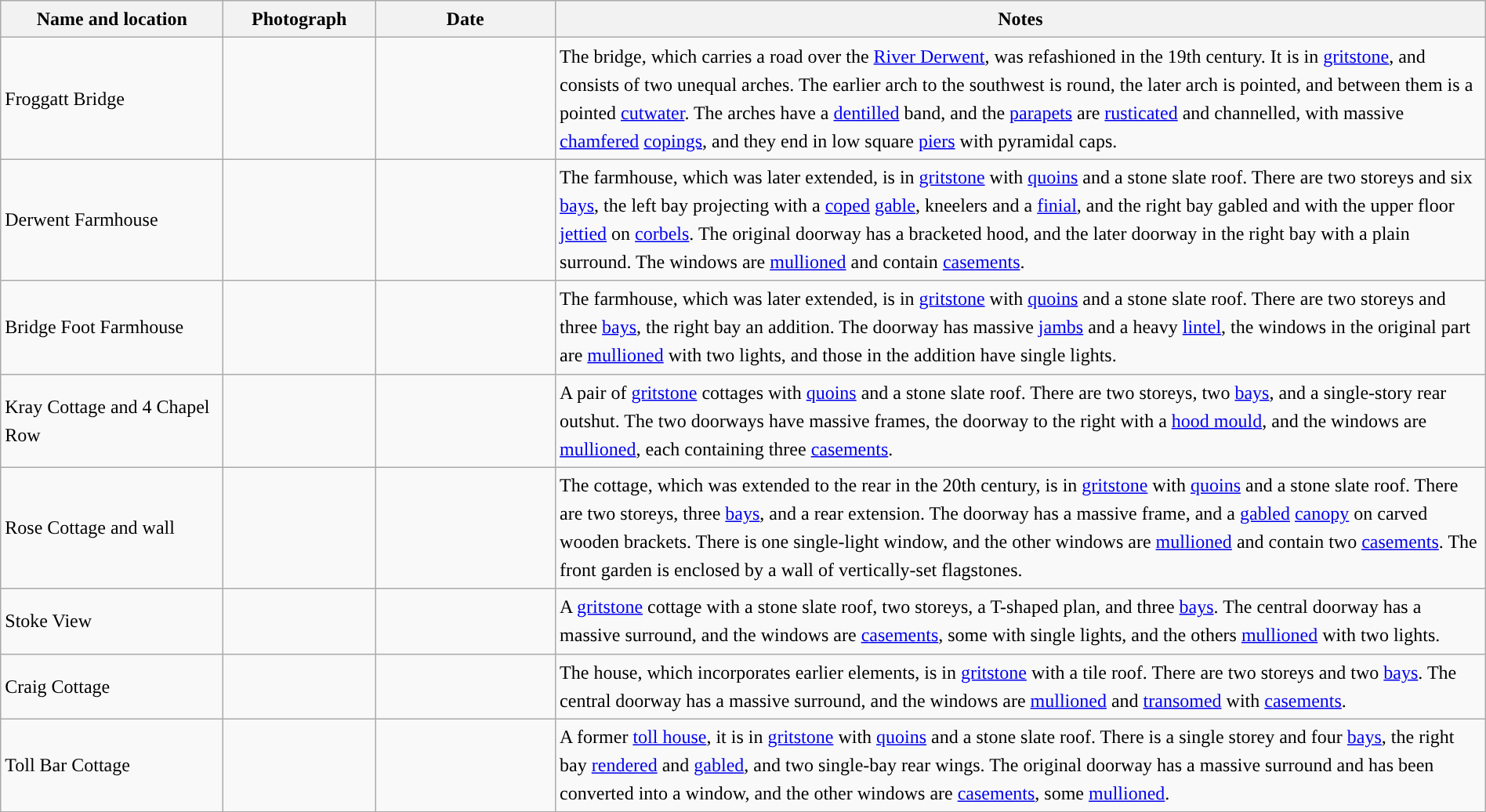<table class="wikitable sortable plainrowheaders" style="width:100%;border:0px;text-align:left;line-height:150%;">
<tr>
<th scope="col"  style="width:150px">Name and location</th>
<th scope="col"  style="width:100px" class="unsortable">Photograph</th>
<th scope="col"  style="width:120px">Date</th>
<th scope="col"  style="width:650px" class="unsortable">Notes</th>
</tr>
<tr>
<td>Froggatt Bridge<br><small></small></td>
<td></td>
<td align="center"></td>
<td>The bridge, which carries a road over the <a href='#'>River Derwent</a>, was refashioned in the 19th century.  It is in <a href='#'>gritstone</a>, and consists of two unequal arches.  The earlier arch to the southwest is round, the later arch is pointed, and between them is a pointed <a href='#'>cutwater</a>.  The arches have a <a href='#'>dentilled</a> band, and the <a href='#'>parapets</a> are <a href='#'>rusticated</a> and channelled, with massive <a href='#'>chamfered</a> <a href='#'>copings</a>, and they end in low square <a href='#'>piers</a> with pyramidal caps.</td>
</tr>
<tr>
<td>Derwent Farmhouse<br><small></small></td>
<td></td>
<td align="center"></td>
<td>The farmhouse, which was later extended, is in <a href='#'>gritstone</a> with <a href='#'>quoins</a> and a stone slate roof. There are two storeys and six <a href='#'>bays</a>, the left bay projecting with a <a href='#'>coped</a> <a href='#'>gable</a>, kneelers and a <a href='#'>finial</a>, and the right bay gabled and with the upper floor <a href='#'>jettied</a> on <a href='#'>corbels</a>.  The original doorway has a bracketed hood, and the later doorway in the right bay with a plain surround.  The windows are <a href='#'>mullioned</a> and contain <a href='#'>casements</a>.</td>
</tr>
<tr>
<td>Bridge Foot Farmhouse<br><small></small></td>
<td></td>
<td align="center"></td>
<td>The farmhouse, which was later extended, is in <a href='#'>gritstone</a> with <a href='#'>quoins</a> and a stone slate roof.  There are two storeys and three <a href='#'>bays</a>, the right bay an addition.  The doorway has massive <a href='#'>jambs</a> and a heavy <a href='#'>lintel</a>, the windows in the original part are <a href='#'>mullioned</a> with two lights, and those in the addition have single lights.</td>
</tr>
<tr>
<td>Kray Cottage and 4 Chapel Row<br><small></small></td>
<td></td>
<td align="center"></td>
<td>A pair of <a href='#'>gritstone</a> cottages with <a href='#'>quoins</a> and a stone slate roof.  There are two storeys, two <a href='#'>bays</a>, and a single-story rear outshut.  The two doorways have massive frames, the doorway to the right with a <a href='#'>hood mould</a>, and the windows are <a href='#'>mullioned</a>, each containing three <a href='#'>casements</a>.</td>
</tr>
<tr>
<td>Rose Cottage and wall<br><small></small></td>
<td></td>
<td align="center"></td>
<td>The cottage, which was extended to the rear in the 20th century, is in <a href='#'>gritstone</a> with <a href='#'>quoins</a> and a stone slate roof.  There are two storeys, three <a href='#'>bays</a>, and a rear extension.  The doorway has a massive frame, and a <a href='#'>gabled</a> <a href='#'>canopy</a> on carved wooden brackets.  There is one single-light window, and the other windows are <a href='#'>mullioned</a> and contain two <a href='#'>casements</a>.  The front garden is enclosed by a wall of vertically-set flagstones.</td>
</tr>
<tr>
<td>Stoke View<br><small></small></td>
<td></td>
<td align="center"></td>
<td>A <a href='#'>gritstone</a> cottage with a stone slate roof, two storeys, a T-shaped plan, and three <a href='#'>bays</a>.  The central doorway has a massive surround, and the windows are <a href='#'>casements</a>, some with single lights, and the others <a href='#'>mullioned</a> with two lights.</td>
</tr>
<tr>
<td>Craig Cottage<br><small></small></td>
<td></td>
<td align="center"></td>
<td>The house, which incorporates earlier elements, is in <a href='#'>gritstone</a> with a tile roof.  There are two storeys and two <a href='#'>bays</a>.  The central doorway has a massive surround, and the windows are <a href='#'>mullioned</a> and <a href='#'>transomed</a> with <a href='#'>casements</a>.</td>
</tr>
<tr>
<td>Toll Bar Cottage<br><small></small></td>
<td></td>
<td align="center"></td>
<td>A former <a href='#'>toll house</a>, it is in <a href='#'>gritstone</a> with <a href='#'>quoins</a> and a stone slate roof.  There is a single storey and four <a href='#'>bays</a>, the right bay <a href='#'>rendered</a> and <a href='#'>gabled</a>, and two single-bay rear wings.  The original doorway has a massive surround and has been converted into a window, and the other windows are <a href='#'>casements</a>, some <a href='#'>mullioned</a>.</td>
</tr>
<tr>
</tr>
</table>
